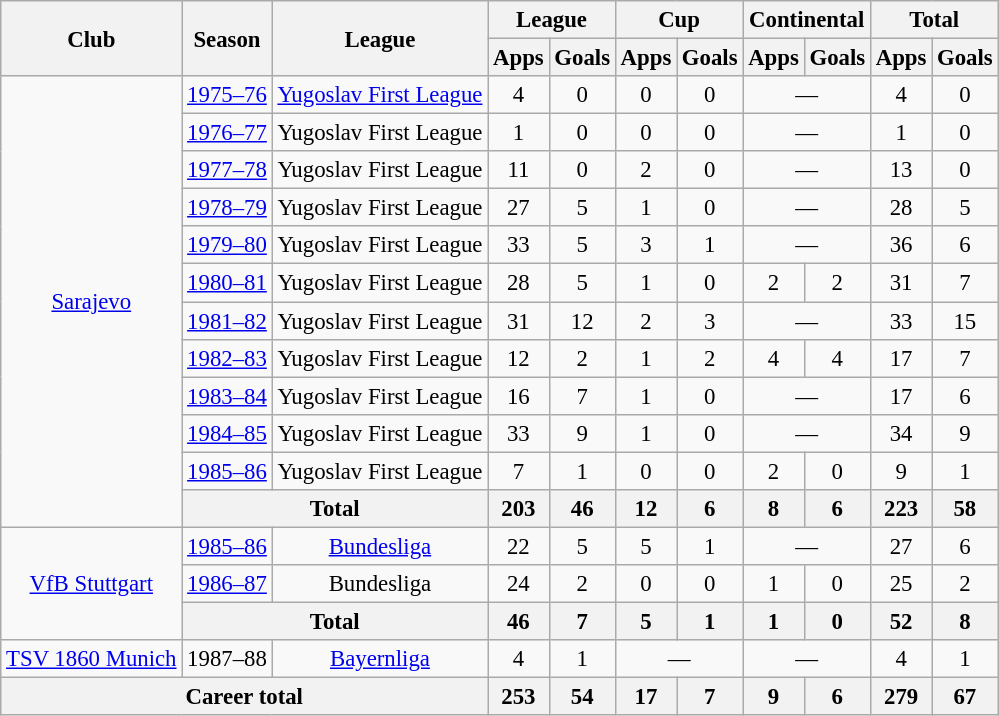<table class="wikitable" style="text-align: center;font-size:95%">
<tr>
<th rowspan="2">Club</th>
<th rowspan="2">Season</th>
<th rowspan="2">League</th>
<th colspan="2">League</th>
<th colspan="2">Cup</th>
<th colspan="2">Continental</th>
<th colspan="2">Total</th>
</tr>
<tr>
<th>Apps</th>
<th>Goals</th>
<th>Apps</th>
<th>Goals</th>
<th>Apps</th>
<th>Goals</th>
<th>Apps</th>
<th>Goals</th>
</tr>
<tr>
<td rowspan="12"><a href='#'>Sarajevo</a></td>
<td><a href='#'>1975–76</a></td>
<td><a href='#'>Yugoslav First League</a></td>
<td>4</td>
<td>0</td>
<td>0</td>
<td>0</td>
<td colspan="2">—</td>
<td>4</td>
<td>0</td>
</tr>
<tr>
<td><a href='#'>1976–77</a></td>
<td>Yugoslav First League</td>
<td>1</td>
<td>0</td>
<td>0</td>
<td>0</td>
<td colspan="2">—</td>
<td>1</td>
<td>0</td>
</tr>
<tr>
<td><a href='#'>1977–78</a></td>
<td>Yugoslav First League</td>
<td>11</td>
<td>0</td>
<td>2</td>
<td>0</td>
<td colspan="2">—</td>
<td>13</td>
<td>0</td>
</tr>
<tr>
<td><a href='#'>1978–79</a></td>
<td>Yugoslav First League</td>
<td>27</td>
<td>5</td>
<td>1</td>
<td>0</td>
<td colspan="2">—</td>
<td>28</td>
<td>5</td>
</tr>
<tr>
<td><a href='#'>1979–80</a></td>
<td>Yugoslav First League</td>
<td>33</td>
<td>5</td>
<td>3</td>
<td>1</td>
<td colspan="2">—</td>
<td>36</td>
<td>6</td>
</tr>
<tr>
<td><a href='#'>1980–81</a></td>
<td>Yugoslav First League</td>
<td>28</td>
<td>5</td>
<td>1</td>
<td>0</td>
<td>2</td>
<td>2</td>
<td>31</td>
<td>7</td>
</tr>
<tr>
<td><a href='#'>1981–82</a></td>
<td>Yugoslav First League</td>
<td>31</td>
<td>12</td>
<td>2</td>
<td>3</td>
<td colspan="2">—</td>
<td>33</td>
<td>15</td>
</tr>
<tr>
<td><a href='#'>1982–83</a></td>
<td>Yugoslav First League</td>
<td>12</td>
<td>2</td>
<td>1</td>
<td>2</td>
<td>4</td>
<td>4</td>
<td>17</td>
<td>7</td>
</tr>
<tr>
<td><a href='#'>1983–84</a></td>
<td>Yugoslav First League</td>
<td>16</td>
<td>7</td>
<td>1</td>
<td>0</td>
<td colspan="2">—</td>
<td>17</td>
<td>6</td>
</tr>
<tr>
<td><a href='#'>1984–85</a></td>
<td>Yugoslav First League</td>
<td>33</td>
<td>9</td>
<td>1</td>
<td>0</td>
<td colspan="2">—</td>
<td>34</td>
<td>9</td>
</tr>
<tr>
<td><a href='#'>1985–86</a></td>
<td>Yugoslav First League</td>
<td>7</td>
<td>1</td>
<td>0</td>
<td>0</td>
<td>2</td>
<td>0</td>
<td>9</td>
<td>1</td>
</tr>
<tr>
<th colspan=2>Total</th>
<th>203</th>
<th>46</th>
<th>12</th>
<th>6</th>
<th>8</th>
<th>6</th>
<th>223</th>
<th>58</th>
</tr>
<tr>
<td rowspan="3"><a href='#'>VfB Stuttgart</a></td>
<td><a href='#'>1985–86</a></td>
<td><a href='#'>Bundesliga</a></td>
<td>22</td>
<td>5</td>
<td>5</td>
<td>1</td>
<td colspan="2">—</td>
<td>27</td>
<td>6</td>
</tr>
<tr>
<td><a href='#'>1986–87</a></td>
<td>Bundesliga</td>
<td>24</td>
<td>2</td>
<td>0</td>
<td>0</td>
<td>1</td>
<td>0</td>
<td>25</td>
<td>2</td>
</tr>
<tr>
<th colspan="2">Total</th>
<th>46</th>
<th>7</th>
<th>5</th>
<th>1</th>
<th>1</th>
<th>0</th>
<th>52</th>
<th>8</th>
</tr>
<tr>
<td><a href='#'>TSV 1860 Munich</a></td>
<td>1987–88</td>
<td><a href='#'>Bayernliga</a></td>
<td>4</td>
<td>1</td>
<td colspan="2">—</td>
<td colspan="2">—</td>
<td>4</td>
<td>1</td>
</tr>
<tr>
<th colspan="3">Career total</th>
<th>253</th>
<th>54</th>
<th>17</th>
<th>7</th>
<th>9</th>
<th>6</th>
<th>279</th>
<th>67</th>
</tr>
</table>
